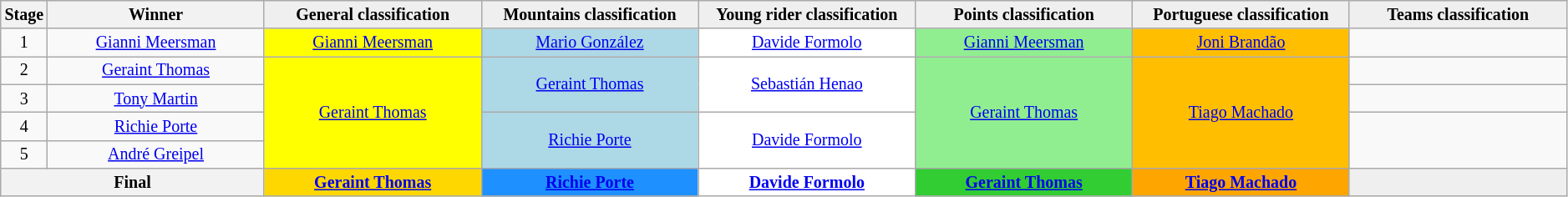<table class="wikitable" style="text-align: center; font-size:smaller;">
<tr style="background-color: #efefef;">
<th width="2%">Stage</th>
<th width="14%">Winner</th>
<th style="background:#EFEFEF;" width="14%">General classification<br></th>
<th style="background:#EFEFEF;" width="14%">Mountains classification<br></th>
<th style="background:#EFEFEF"  width="14%">Young rider classification<br></th>
<th style="background:#EFEFEF"  width="14%">Points classification<br></th>
<th style="background:#EFEFEF"  width="14%">Portuguese classification<br></th>
<th style="background:#EFEFEF;" width="14%">Teams classification</th>
</tr>
<tr>
<td>1</td>
<td><a href='#'>Gianni Meersman</a></td>
<td style="background:yellow;"><a href='#'>Gianni Meersman</a></td>
<td style="background:lightblue;"><a href='#'>Mario González</a></td>
<td style="background:white;"><a href='#'>Davide Formolo</a></td>
<td style="background:lightgreen;"><a href='#'>Gianni Meersman</a></td>
<td style="background:#FFBF00;"><a href='#'>Joni Brandão</a></td>
<td></td>
</tr>
<tr>
<td>2</td>
<td><a href='#'>Geraint Thomas</a></td>
<td style="background:yellow;" rowspan=4><a href='#'>Geraint Thomas</a></td>
<td style="background:lightblue;" rowspan=2><a href='#'>Geraint Thomas</a></td>
<td style="background:white;" rowspan=2><a href='#'>Sebastián Henao</a></td>
<td style="background:lightgreen;" rowspan=4><a href='#'>Geraint Thomas</a></td>
<td style="background:#FFBF00;" rowspan=4><a href='#'>Tiago Machado</a></td>
<td></td>
</tr>
<tr>
<td>3</td>
<td><a href='#'>Tony Martin</a></td>
<td></td>
</tr>
<tr>
<td>4</td>
<td><a href='#'>Richie Porte</a></td>
<td style="background:lightblue;" rowspan=2><a href='#'>Richie Porte</a></td>
<td style="background:white;" rowspan=2><a href='#'>Davide Formolo</a></td>
<td rowspan=2></td>
</tr>
<tr>
<td>5</td>
<td><a href='#'>André Greipel</a></td>
</tr>
<tr>
<th colspan=2>Final</th>
<th style="background:gold;"><a href='#'>Geraint Thomas</a></th>
<th style="background:dodgerblue;"><a href='#'>Richie Porte</a></th>
<th style="background:white;"><a href='#'>Davide Formolo</a></th>
<th style="background:limegreen;"><a href='#'>Geraint Thomas</a></th>
<th style="background:#FFA500;"><a href='#'>Tiago Machado</a></th>
<th style="background:#EFEFEF;"></th>
</tr>
</table>
